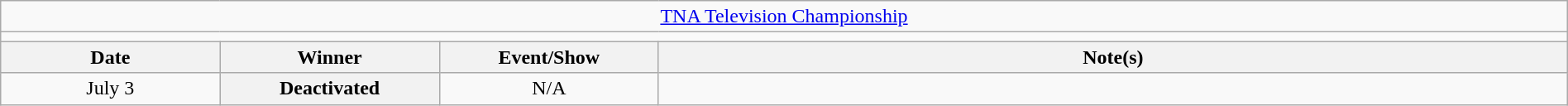<table class="wikitable" style="text-align:center; width:100%;">
<tr>
<td colspan="5"><a href='#'>TNA Television Championship</a></td>
</tr>
<tr>
<td colspan="5"><strong></strong></td>
</tr>
<tr>
<th width="14%">Date</th>
<th width="14%">Winner</th>
<th width="14%">Event/Show</th>
<th width="58%">Note(s)</th>
</tr>
<tr>
<td>July 3</td>
<th>Deactivated</th>
<td>N/A</td>
<td></td>
</tr>
</table>
